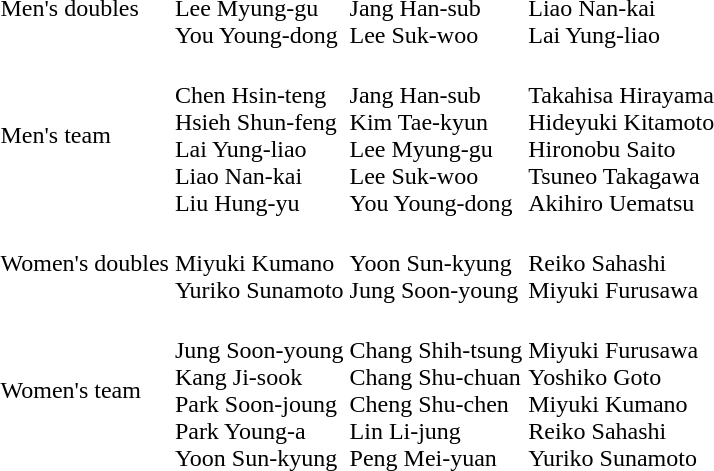<table>
<tr>
<td>Men's doubles</td>
<td><br>Lee Myung-gu<br>You Young-dong</td>
<td><br>Jang Han-sub<br>Lee Suk-woo</td>
<td><br>Liao Nan-kai<br>Lai Yung-liao</td>
</tr>
<tr>
<td>Men's team</td>
<td><br>Chen Hsin-teng<br>Hsieh Shun-feng<br>Lai Yung-liao<br>Liao Nan-kai<br>Liu Hung-yu</td>
<td><br>Jang Han-sub<br>Kim Tae-kyun<br>Lee Myung-gu<br>Lee Suk-woo<br>You Young-dong</td>
<td><br>Takahisa Hirayama<br>Hideyuki Kitamoto<br>Hironobu Saito<br>Tsuneo Takagawa<br>Akihiro Uematsu</td>
</tr>
<tr>
<td>Women's doubles</td>
<td><br>Miyuki Kumano<br>Yuriko Sunamoto</td>
<td><br>Yoon Sun-kyung<br>Jung Soon-young</td>
<td><br>Reiko Sahashi<br>Miyuki Furusawa</td>
</tr>
<tr>
<td>Women's team</td>
<td><br>Jung Soon-young<br>Kang Ji-sook<br>Park Soon-joung<br>Park Young-a<br>Yoon Sun-kyung</td>
<td><br>Chang Shih-tsung<br>Chang Shu-chuan<br>Cheng Shu-chen<br>Lin Li-jung<br>Peng Mei-yuan</td>
<td><br>Miyuki Furusawa<br>Yoshiko Goto<br>Miyuki Kumano<br>Reiko Sahashi<br>Yuriko Sunamoto</td>
</tr>
</table>
